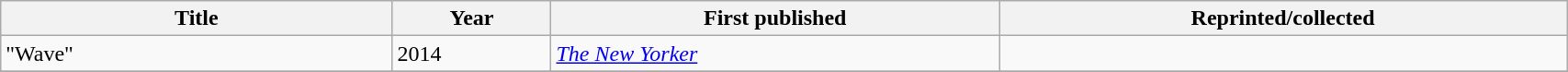<table class='wikitable sortable' width='90%'>
<tr>
<th width=25%>Title</th>
<th>Year</th>
<th>First published</th>
<th>Reprinted/collected</th>
</tr>
<tr>
<td>"Wave"</td>
<td>2014</td>
<td><em><a href='#'>The New Yorker</a></em></td>
<td></td>
</tr>
<tr>
</tr>
</table>
